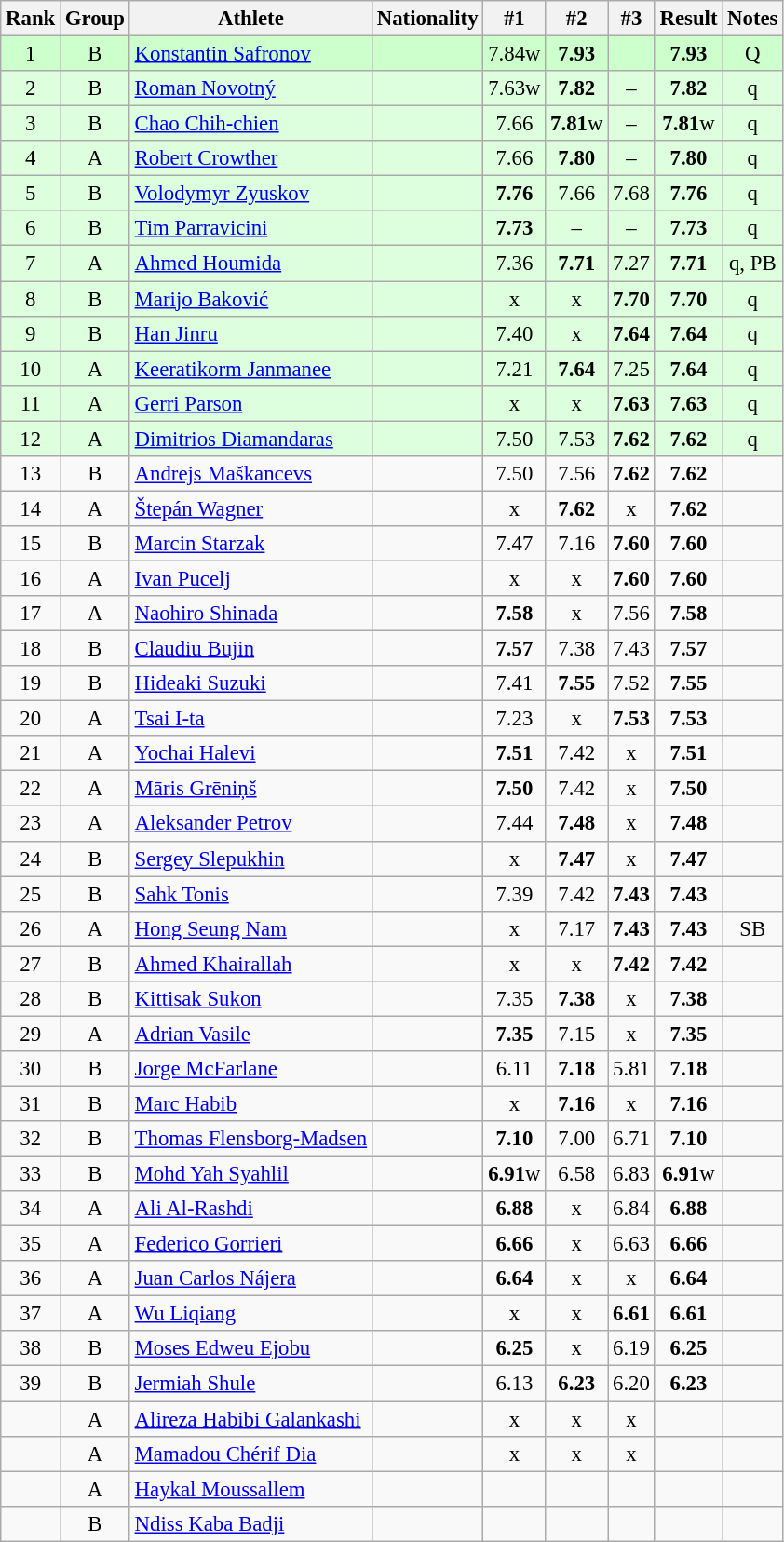<table class="wikitable sortable" style="text-align:center;font-size:95%">
<tr>
<th>Rank</th>
<th>Group</th>
<th>Athlete</th>
<th>Nationality</th>
<th>#1</th>
<th>#2</th>
<th>#3</th>
<th>Result</th>
<th>Notes</th>
</tr>
<tr bgcolor=ccffcc>
<td>1</td>
<td>B</td>
<td align="left"><a href='#'>Konstantin Safronov</a></td>
<td align=left></td>
<td>7.84w</td>
<td><strong>7.93</strong></td>
<td></td>
<td><strong>7.93</strong></td>
<td>Q</td>
</tr>
<tr bgcolor=ddffdd>
<td>2</td>
<td>B</td>
<td align="left"><a href='#'>Roman Novotný</a></td>
<td align=left></td>
<td>7.63w</td>
<td><strong>7.82</strong></td>
<td>–</td>
<td><strong>7.82</strong></td>
<td>q</td>
</tr>
<tr bgcolor=ddffdd>
<td>3</td>
<td>B</td>
<td align="left"><a href='#'>Chao Chih-chien</a></td>
<td align=left></td>
<td>7.66</td>
<td><strong>7.81</strong>w</td>
<td>–</td>
<td><strong>7.81</strong>w</td>
<td>q</td>
</tr>
<tr bgcolor=ddffdd>
<td>4</td>
<td>A</td>
<td align="left"><a href='#'>Robert Crowther</a></td>
<td align=left></td>
<td>7.66</td>
<td><strong>7.80</strong></td>
<td>–</td>
<td><strong>7.80</strong></td>
<td>q</td>
</tr>
<tr bgcolor=ddffdd>
<td>5</td>
<td>B</td>
<td align="left"><a href='#'>Volodymyr Zyuskov</a></td>
<td align=left></td>
<td><strong>7.76</strong></td>
<td>7.66</td>
<td>7.68</td>
<td><strong>7.76</strong></td>
<td>q</td>
</tr>
<tr bgcolor=ddffdd>
<td>6</td>
<td>B</td>
<td align="left"><a href='#'>Tim Parravicini</a></td>
<td align=left></td>
<td><strong>7.73</strong></td>
<td>–</td>
<td>–</td>
<td><strong>7.73</strong></td>
<td>q</td>
</tr>
<tr bgcolor=ddffdd>
<td>7</td>
<td>A</td>
<td align="left"><a href='#'>Ahmed Houmida</a></td>
<td align=left></td>
<td>7.36</td>
<td><strong>7.71</strong></td>
<td>7.27</td>
<td><strong>7.71</strong></td>
<td>q, PB</td>
</tr>
<tr bgcolor=ddffdd>
<td>8</td>
<td>B</td>
<td align="left"><a href='#'>Marijo Baković</a></td>
<td align=left></td>
<td>x</td>
<td>x</td>
<td><strong>7.70</strong></td>
<td><strong>7.70</strong></td>
<td>q</td>
</tr>
<tr bgcolor=ddffdd>
<td>9</td>
<td>B</td>
<td align="left"><a href='#'>Han Jinru</a></td>
<td align=left></td>
<td>7.40</td>
<td>x</td>
<td><strong>7.64</strong></td>
<td><strong>7.64</strong></td>
<td>q</td>
</tr>
<tr bgcolor=ddffdd>
<td>10</td>
<td>A</td>
<td align="left"><a href='#'>Keeratikorm Janmanee</a></td>
<td align=left></td>
<td>7.21</td>
<td><strong>7.64</strong></td>
<td>7.25</td>
<td><strong>7.64</strong></td>
<td>q</td>
</tr>
<tr bgcolor=ddffdd>
<td>11</td>
<td>A</td>
<td align="left"><a href='#'>Gerri Parson</a></td>
<td align=left></td>
<td>x</td>
<td>x</td>
<td><strong>7.63</strong></td>
<td><strong>7.63</strong></td>
<td>q</td>
</tr>
<tr bgcolor=ddffdd>
<td>12</td>
<td>A</td>
<td align="left"><a href='#'>Dimitrios Diamandaras</a></td>
<td align=left></td>
<td>7.50</td>
<td>7.53</td>
<td><strong>7.62</strong></td>
<td><strong>7.62</strong></td>
<td>q</td>
</tr>
<tr>
<td>13</td>
<td>B</td>
<td align="left"><a href='#'>Andrejs Maškancevs</a></td>
<td align=left></td>
<td>7.50</td>
<td>7.56</td>
<td><strong>7.62</strong></td>
<td><strong>7.62</strong></td>
<td></td>
</tr>
<tr>
<td>14</td>
<td>A</td>
<td align="left"><a href='#'>Štepán Wagner</a></td>
<td align=left></td>
<td>x</td>
<td><strong>7.62</strong></td>
<td>x</td>
<td><strong>7.62</strong></td>
<td></td>
</tr>
<tr>
<td>15</td>
<td>B</td>
<td align="left"><a href='#'>Marcin Starzak</a></td>
<td align=left></td>
<td>7.47</td>
<td>7.16</td>
<td><strong>7.60</strong></td>
<td><strong>7.60</strong></td>
<td></td>
</tr>
<tr>
<td>16</td>
<td>A</td>
<td align="left"><a href='#'>Ivan Pucelj</a></td>
<td align=left></td>
<td>x</td>
<td>x</td>
<td><strong>7.60</strong></td>
<td><strong>7.60</strong></td>
<td></td>
</tr>
<tr>
<td>17</td>
<td>A</td>
<td align="left"><a href='#'>Naohiro Shinada</a></td>
<td align=left></td>
<td><strong>7.58</strong></td>
<td>x</td>
<td>7.56</td>
<td><strong>7.58</strong></td>
<td></td>
</tr>
<tr>
<td>18</td>
<td>B</td>
<td align="left"><a href='#'>Claudiu Bujin</a></td>
<td align=left></td>
<td><strong>7.57</strong></td>
<td>7.38</td>
<td>7.43</td>
<td><strong>7.57</strong></td>
<td></td>
</tr>
<tr>
<td>19</td>
<td>B</td>
<td align="left"><a href='#'>Hideaki Suzuki</a></td>
<td align=left></td>
<td>7.41</td>
<td><strong>7.55</strong></td>
<td>7.52</td>
<td><strong>7.55</strong></td>
<td></td>
</tr>
<tr>
<td>20</td>
<td>A</td>
<td align="left"><a href='#'>Tsai I-ta</a></td>
<td align=left></td>
<td>7.23</td>
<td>x</td>
<td><strong>7.53</strong></td>
<td><strong>7.53</strong></td>
<td></td>
</tr>
<tr>
<td>21</td>
<td>A</td>
<td align="left"><a href='#'>Yochai Halevi</a></td>
<td align=left></td>
<td><strong>7.51</strong></td>
<td>7.42</td>
<td>x</td>
<td><strong>7.51</strong></td>
<td></td>
</tr>
<tr>
<td>22</td>
<td>A</td>
<td align="left"><a href='#'>Māris Grēniņš</a></td>
<td align=left></td>
<td><strong>7.50</strong></td>
<td>7.42</td>
<td>x</td>
<td><strong>7.50</strong></td>
<td></td>
</tr>
<tr>
<td>23</td>
<td>A</td>
<td align="left"><a href='#'>Aleksander Petrov</a></td>
<td align=left></td>
<td>7.44</td>
<td><strong>7.48</strong></td>
<td>x</td>
<td><strong>7.48</strong></td>
<td></td>
</tr>
<tr>
<td>24</td>
<td>B</td>
<td align="left"><a href='#'>Sergey Slepukhin</a></td>
<td align=left></td>
<td>x</td>
<td><strong>7.47</strong></td>
<td>x</td>
<td><strong>7.47</strong></td>
<td></td>
</tr>
<tr>
<td>25</td>
<td>B</td>
<td align="left"><a href='#'>Sahk Tonis</a></td>
<td align=left></td>
<td>7.39</td>
<td>7.42</td>
<td><strong>7.43</strong></td>
<td><strong>7.43</strong></td>
<td></td>
</tr>
<tr>
<td>26</td>
<td>A</td>
<td align="left"><a href='#'>Hong Seung Nam</a></td>
<td align=left></td>
<td>x</td>
<td>7.17</td>
<td><strong>7.43</strong></td>
<td><strong>7.43</strong></td>
<td>SB</td>
</tr>
<tr>
<td>27</td>
<td>B</td>
<td align="left"><a href='#'>Ahmed Khairallah</a></td>
<td align=left></td>
<td>x</td>
<td>x</td>
<td><strong>7.42</strong></td>
<td><strong>7.42</strong></td>
<td></td>
</tr>
<tr>
<td>28</td>
<td>B</td>
<td align="left"><a href='#'>Kittisak Sukon</a></td>
<td align=left></td>
<td>7.35</td>
<td><strong>7.38</strong></td>
<td>x</td>
<td><strong>7.38</strong></td>
<td></td>
</tr>
<tr>
<td>29</td>
<td>A</td>
<td align="left"><a href='#'>Adrian Vasile</a></td>
<td align=left></td>
<td><strong>7.35</strong></td>
<td>7.15</td>
<td>x</td>
<td><strong>7.35</strong></td>
<td></td>
</tr>
<tr>
<td>30</td>
<td>B</td>
<td align="left"><a href='#'>Jorge McFarlane</a></td>
<td align=left></td>
<td>6.11</td>
<td><strong>7.18</strong></td>
<td>5.81</td>
<td><strong>7.18</strong></td>
<td></td>
</tr>
<tr>
<td>31</td>
<td>B</td>
<td align="left"><a href='#'>Marc Habib</a></td>
<td align=left></td>
<td>x</td>
<td><strong>7.16</strong></td>
<td>x</td>
<td><strong>7.16</strong></td>
<td></td>
</tr>
<tr>
<td>32</td>
<td>B</td>
<td align="left"><a href='#'>Thomas Flensborg-Madsen</a></td>
<td align=left></td>
<td><strong>7.10</strong></td>
<td>7.00</td>
<td>6.71</td>
<td><strong>7.10</strong></td>
<td></td>
</tr>
<tr>
<td>33</td>
<td>B</td>
<td align="left"><a href='#'>Mohd Yah Syahlil</a></td>
<td align=left></td>
<td><strong>6.91</strong>w</td>
<td>6.58</td>
<td>6.83</td>
<td><strong>6.91</strong>w</td>
<td></td>
</tr>
<tr>
<td>34</td>
<td>A</td>
<td align="left"><a href='#'>Ali Al-Rashdi</a></td>
<td align=left></td>
<td><strong>6.88</strong></td>
<td>x</td>
<td>6.84</td>
<td><strong>6.88</strong></td>
<td></td>
</tr>
<tr>
<td>35</td>
<td>A</td>
<td align="left"><a href='#'>Federico Gorrieri</a></td>
<td align=left></td>
<td><strong>6.66</strong></td>
<td>x</td>
<td>6.63</td>
<td><strong>6.66</strong></td>
<td></td>
</tr>
<tr>
<td>36</td>
<td>A</td>
<td align="left"><a href='#'>Juan Carlos Nájera</a></td>
<td align=left></td>
<td><strong>6.64</strong></td>
<td>x</td>
<td>x</td>
<td><strong>6.64</strong></td>
<td></td>
</tr>
<tr>
<td>37</td>
<td>A</td>
<td align="left"><a href='#'>Wu Liqiang</a></td>
<td align=left></td>
<td>x</td>
<td>x</td>
<td><strong>6.61</strong></td>
<td><strong>6.61</strong></td>
<td></td>
</tr>
<tr>
<td>38</td>
<td>B</td>
<td align="left"><a href='#'>Moses Edweu Ejobu</a></td>
<td align=left></td>
<td><strong>6.25</strong></td>
<td>x</td>
<td>6.19</td>
<td><strong>6.25</strong></td>
<td></td>
</tr>
<tr>
<td>39</td>
<td>B</td>
<td align="left"><a href='#'>Jermiah Shule</a></td>
<td align=left></td>
<td>6.13</td>
<td><strong>6.23</strong></td>
<td>6.20</td>
<td><strong>6.23</strong></td>
<td></td>
</tr>
<tr>
<td></td>
<td>A</td>
<td align="left"><a href='#'>Alireza Habibi Galankashi</a></td>
<td align=left></td>
<td>x</td>
<td>x</td>
<td>x</td>
<td><strong></strong></td>
<td></td>
</tr>
<tr>
<td></td>
<td>A</td>
<td align="left"><a href='#'>Mamadou Chérif Dia</a></td>
<td align=left></td>
<td>x</td>
<td>x</td>
<td>x</td>
<td><strong></strong></td>
<td></td>
</tr>
<tr>
<td></td>
<td>A</td>
<td align="left"><a href='#'>Haykal Moussallem</a></td>
<td align=left></td>
<td></td>
<td></td>
<td></td>
<td><strong></strong></td>
<td></td>
</tr>
<tr>
<td></td>
<td>B</td>
<td align="left"><a href='#'>Ndiss Kaba Badji</a></td>
<td align=left></td>
<td></td>
<td></td>
<td></td>
<td><strong></strong></td>
<td></td>
</tr>
</table>
